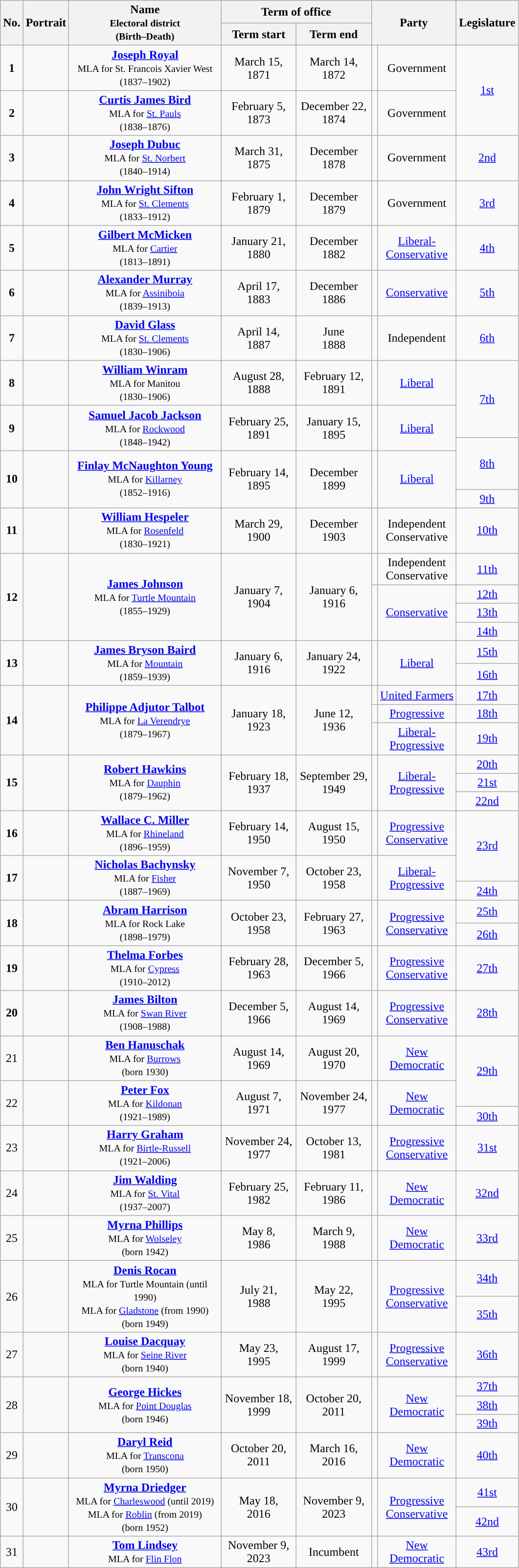<table class="wikitable" style="text-align:center">
<tr>
<th rowspan="2">No.</th>
<th rowspan="2" scope="col">Portrait</th>
<th rowspan="2" scope="col" width="200px">Name<br><small>Electoral district<br>(Birth–Death)</small></th>
<th colspan="2" scope="col" width="100px">Term of office</th>
<th colspan="2" rowspan="2">Party</th>
<th rowspan="2">Legislature</th>
</tr>
<tr>
<th width="95px">Term start</th>
<th width="95px">Term end</th>
</tr>
<tr>
<td><strong>1</strong></td>
<td></td>
<td><strong><a href='#'>Joseph Royal</a></strong><br><small>MLA for St. Francois Xavier West</small><br><small>(1837–1902)</small></td>
<td>March 15,<br>1871</td>
<td>March 14,<br>1872</td>
<td style="width:1px; background:"></td>
<td width="100px">Government</td>
<td rowspan="2"><a href='#'>1st</a></td>
</tr>
<tr>
<td><strong>2</strong></td>
<td></td>
<td><strong><a href='#'>Curtis James Bird</a></strong><br><small>MLA for <a href='#'>St. Pauls</a></small><br><small>(1838–1876)</small></td>
<td>February 5,<br>1873</td>
<td>December 22,<br>1874</td>
<td style="width:1px; background:"></td>
<td>Government</td>
</tr>
<tr>
<td><strong>3</strong></td>
<td></td>
<td><strong><a href='#'>Joseph Dubuc</a></strong><br><small>MLA for <a href='#'>St. Norbert</a></small><br><small>(1840–1914)</small></td>
<td>March 31,<br>1875</td>
<td>December<br>1878</td>
<td style="width:1px; background:"></td>
<td>Government</td>
<td><a href='#'>2nd</a></td>
</tr>
<tr>
<td><strong>4</strong></td>
<td></td>
<td><strong><a href='#'>John Wright Sifton</a></strong><br><small>MLA for <a href='#'>St. Clements</a></small><br><small>(1833–1912)</small></td>
<td>February 1,<br>1879</td>
<td>December<br>1879</td>
<td style="width:1px; background:"></td>
<td>Government</td>
<td><a href='#'>3rd</a></td>
</tr>
<tr>
<td><strong>5</strong></td>
<td></td>
<td><strong><a href='#'>Gilbert McMicken</a></strong><br><small>MLA for <a href='#'>Cartier</a></small><br><small>(1813–1891)</small></td>
<td>January 21,<br>1880</td>
<td>December<br>1882</td>
<td style="width:1px; background:"></td>
<td><a href='#'>Liberal-Conservative</a></td>
<td><a href='#'>4th</a></td>
</tr>
<tr>
<td><strong>6</strong></td>
<td></td>
<td><a href='#'><strong>Alexander Murray</strong></a><br><small>MLA for <a href='#'>Assiniboia</a></small><br><small>(1839–1913)</small></td>
<td>April 17,<br>1883</td>
<td>December<br>1886</td>
<td style="width:1px; background:"></td>
<td><a href='#'>Conservative</a></td>
<td><a href='#'>5th</a></td>
</tr>
<tr>
<td><strong>7</strong></td>
<td></td>
<td><a href='#'><strong>David Glass</strong></a><br><small>MLA for <a href='#'>St. Clements</a></small><br><small>(1830–1906)</small></td>
<td>April 14,<br>1887</td>
<td>June<br>1888</td>
<td style="width:1px; background:"></td>
<td>Independent</td>
<td><a href='#'>6th</a></td>
</tr>
<tr>
<td><strong>8</strong></td>
<td></td>
<td><strong><a href='#'>William Winram</a></strong><br><small>MLA for Manitou</small><br><small>(1830–1906)</small></td>
<td>August 28,<br>1888</td>
<td>February 12,<br>1891</td>
<td style="width:1px; background:"></td>
<td><a href='#'>Liberal</a></td>
<td rowspan="2"><a href='#'>7th</a></td>
</tr>
<tr style="height:44px">
<td rowspan="2"><strong>9</strong></td>
<td rowspan="2"></td>
<td rowspan="2"><strong><a href='#'>Samuel Jacob Jackson</a></strong><br><small>MLA for <a href='#'>Rockwood</a></small><br><small>(1848–1942)</small></td>
<td rowspan="2">February 25,<br>1891</td>
<td rowspan="2">January 15,<br>1895</td>
<td rowspan="2" style="width:1px; background:"></td>
<td rowspan="2"><a href='#'>Liberal</a></td>
</tr>
<tr>
<td rowspan="2"><a href='#'>8th</a></td>
</tr>
<tr style="height:53px">
<td rowspan="2"><strong>10</strong></td>
<td rowspan="2"></td>
<td rowspan="2"><strong><a href='#'>Finlay McNaughton Young</a></strong><br><small>MLA for <a href='#'>Killarney</a></small><br><small>(1852–1916)</small></td>
<td rowspan="2">February 14,<br>1895</td>
<td rowspan="2">December<br>1899</td>
<td rowspan="2" style="width:1px; background:"></td>
<td rowspan="2"><a href='#'>Liberal</a></td>
</tr>
<tr>
<td><a href='#'>9th</a></td>
</tr>
<tr>
<td><strong>11</strong></td>
<td></td>
<td><strong><a href='#'>William Hespeler</a></strong><br><small>MLA for <a href='#'>Rosenfeld</a></small><br><small>(1830–1921)</small></td>
<td>March 29,<br>1900</td>
<td>December<br>1903</td>
<td style="width:1px; background:"></td>
<td>Independent Conservative</td>
<td><a href='#'>10th</a></td>
</tr>
<tr>
<td rowspan="4"><strong>12</strong></td>
<td rowspan="4"></td>
<td rowspan="4"><a href='#'><strong>James Johnson</strong></a><br><small>MLA for <a href='#'>Turtle Mountain</a></small><br><small>(1855–1929)</small></td>
<td rowspan="4">January 7,<br>1904</td>
<td rowspan="4">January 6,<br>1916</td>
<td style="width:1px; background:"></td>
<td>Independent Conservative</td>
<td><a href='#'>11th</a></td>
</tr>
<tr>
<td rowspan="3" style="width:1px; background:"></td>
<td rowspan="3"><a href='#'>Conservative</a></td>
<td><a href='#'>12th</a></td>
</tr>
<tr>
<td><a href='#'>13th</a></td>
</tr>
<tr>
<td><a href='#'>14th</a></td>
</tr>
<tr>
<td rowspan="2"><strong>13</strong></td>
<td rowspan="2"></td>
<td rowspan="2"><strong><a href='#'>James Bryson Baird</a></strong><br><small>MLA for <a href='#'>Mountain</a></small><br><small>(1859–1939)</small></td>
<td rowspan="2">January 6,<br>1916</td>
<td rowspan="2">January 24,<br>1922</td>
<td rowspan="2" style="width:1px; background:"></td>
<td rowspan="2"><a href='#'>Liberal</a></td>
<td><a href='#'>15th</a></td>
</tr>
<tr>
<td><a href='#'>16th</a></td>
</tr>
<tr>
<td rowspan="3"><strong>14</strong></td>
<td rowspan="3"></td>
<td rowspan="3"><strong><a href='#'>Philippe Adjutor Talbot</a></strong><br><small>MLA for <a href='#'>La Verendrye</a></small><br><small>(1879–1967)</small></td>
<td rowspan="3">January 18,<br>1923</td>
<td rowspan="3">June 12,<br>1936</td>
<td style="width:1px; background:"></td>
<td><a href='#'>United Farmers</a></td>
<td><a href='#'>17th</a></td>
</tr>
<tr>
<td style="width:1px; background:"></td>
<td><a href='#'>Progressive</a></td>
<td><a href='#'>18th</a></td>
</tr>
<tr>
<td style="width:1px; background:"></td>
<td><a href='#'>Liberal-Progressive</a></td>
<td><a href='#'>19th</a></td>
</tr>
<tr>
<td rowspan="3"><strong>15</strong></td>
<td rowspan="3"></td>
<td rowspan="3"><a href='#'><strong>Robert Hawkins</strong></a><br><small>MLA for <a href='#'>Dauphin</a></small><br><small>(1879–1962)</small></td>
<td rowspan="3">February 18,<br>1937</td>
<td rowspan="3">September 29,<br>1949</td>
<td rowspan="3" style="width:1px; background:"></td>
<td rowspan="3"><a href='#'>Liberal-Progressive</a></td>
<td><a href='#'>20th</a></td>
</tr>
<tr>
<td><a href='#'>21st</a></td>
</tr>
<tr>
<td><a href='#'>22nd</a></td>
</tr>
<tr>
<td><strong>16</strong></td>
<td></td>
<td><strong><a href='#'>Wallace C. Miller</a></strong><br><small>MLA for <a href='#'>Rhineland</a></small><br><small>(1896–1959)</small></td>
<td>February 14,<br>1950</td>
<td>August 15,<br>1950</td>
<td style="width:1px; background:"></td>
<td><a href='#'>Progressive Conservative</a></td>
<td rowspan="2"><a href='#'>23rd</a></td>
</tr>
<tr style="height:35px">
<td rowspan="2"><strong>17</strong></td>
<td rowspan="2"></td>
<td rowspan="2"><a href='#'><strong>Nicholas Bachynsky</strong></a><br><small>MLA for <a href='#'>Fisher</a></small><br><small>(1887–1969)</small></td>
<td rowspan="2">November 7,<br>1950</td>
<td rowspan="2">October 23,<br>1958</td>
<td rowspan="2" style="width:1px; background:"></td>
<td rowspan="2"><a href='#'>Liberal-Progressive</a></td>
</tr>
<tr>
<td><a href='#'>24th</a></td>
</tr>
<tr>
<td rowspan="2"><strong>18</strong></td>
<td rowspan="2"></td>
<td rowspan="2"><strong><a href='#'>Abram Harrison</a></strong><br><small>MLA for Rock Lake</small><br><small>(1898–1979)</small></td>
<td rowspan="2">October 23,<br>1958</td>
<td rowspan="2">February 27,<br>1963</td>
<td rowspan="2" style="width:1px; background:"></td>
<td rowspan="2"><a href='#'>Progressive Conservative</a></td>
<td><a href='#'>25th</a></td>
</tr>
<tr>
<td><a href='#'>26th</a></td>
</tr>
<tr>
<td><strong>19</strong></td>
<td></td>
<td><strong><a href='#'>Thelma Forbes</a></strong><br><small>MLA for <a href='#'>Cypress</a></small><br><small>(1910–2012)</small></td>
<td>February 28,<br>1963</td>
<td>December 5,<br>1966</td>
<td style="width:1px; background:"></td>
<td><a href='#'>Progressive Conservative</a></td>
<td><a href='#'>27th</a></td>
</tr>
<tr>
<td><strong>20</strong></td>
<td></td>
<td><strong><a href='#'>James Bilton</a></strong><br><small>MLA for <a href='#'>Swan River</a></small><br><small>(1908–1988)</small></td>
<td>December 5,<br>1966</td>
<td>August 14,<br>1969</td>
<td style="width:1px; background:"></td>
<td><a href='#'>Progressive Conservative</a></td>
<td><a href='#'>28th</a></td>
</tr>
<tr>
<td>21</td>
<td></td>
<td><strong><a href='#'>Ben Hanuschak</a></strong><br><small>MLA for <a href='#'>Burrows</a></small><br><small>(born 1930)</small></td>
<td>August 14,<br>1969</td>
<td>August 20,<br>1970</td>
<td style="width:1px; background:"></td>
<td><a href='#'>New Democratic</a></td>
<td rowspan="2"><a href='#'>29th</a></td>
</tr>
<tr style="height:35px">
<td rowspan="2">22</td>
<td rowspan="2"></td>
<td rowspan="2"><a href='#'><strong>Peter Fox</strong></a><br><small>MLA for <a href='#'>Kildonan</a></small><br><small>(1921–1989)</small></td>
<td rowspan="2">August 7,<br>1971</td>
<td rowspan="2">November 24,<br>1977</td>
<td rowspan="2" style="width:1px; background:"></td>
<td rowspan="2"><a href='#'>New Democratic</a></td>
</tr>
<tr>
<td><a href='#'>30th</a></td>
</tr>
<tr>
<td>23</td>
<td></td>
<td><a href='#'><strong>Harry Graham</strong></a><br><small>MLA for <a href='#'>Birtle-Russell</a></small><br><small>(1921–2006)</small></td>
<td>November 24,<br>1977</td>
<td>October 13,<br>1981</td>
<td style="width:1px; background:"></td>
<td><a href='#'>Progressive Conservative</a></td>
<td><a href='#'>31st</a></td>
</tr>
<tr>
<td>24</td>
<td></td>
<td><strong><a href='#'>Jim Walding</a></strong><br><small>MLA for <a href='#'>St. Vital</a></small><br><small>(1937–2007)</small></td>
<td>February 25,<br>1982</td>
<td>February 11,<br>1986</td>
<td style="width:1px; background:"></td>
<td><a href='#'>New Democratic</a></td>
<td><a href='#'>32nd</a></td>
</tr>
<tr>
<td>25</td>
<td></td>
<td><strong><a href='#'>Myrna Phillips</a></strong><br><small>MLA for <a href='#'>Wolseley</a></small><br><small>(born 1942)</small></td>
<td>May 8,<br>1986</td>
<td>March 9,<br>1988</td>
<td style="width:1px; background:"></td>
<td><a href='#'>New Democratic</a></td>
<td><a href='#'>33rd</a></td>
</tr>
<tr>
<td rowspan="2">26</td>
<td rowspan="2"></td>
<td rowspan="2"><strong><a href='#'>Denis Rocan</a></strong><br><small>MLA for Turtle Mountain (until 1990)<br>MLA for <a href='#'>Gladstone</a> (from 1990)</small><br><small>(born 1949)</small></td>
<td rowspan="2">July 21,<br>1988</td>
<td rowspan="2">May 22,<br>1995</td>
<td rowspan="2" style="width:1px; background:"></td>
<td rowspan="2"><a href='#'>Progressive Conservative</a></td>
<td><a href='#'>34th</a></td>
</tr>
<tr>
<td><a href='#'>35th</a></td>
</tr>
<tr>
<td>27</td>
<td></td>
<td><strong><a href='#'>Louise Dacquay</a></strong><br><small>MLA for <a href='#'>Seine River</a></small><br><small>(born 1940)</small></td>
<td>May 23,<br>1995</td>
<td>August 17,<br>1999</td>
<td style="width:1px; background:"></td>
<td><a href='#'>Progressive Conservative</a></td>
<td><a href='#'>36th</a></td>
</tr>
<tr>
<td rowspan="3">28</td>
<td rowspan="3"></td>
<td rowspan="3"><a href='#'><strong>George Hickes</strong></a><br><small>MLA for <a href='#'>Point Douglas</a></small><br><small>(born 1946)</small></td>
<td rowspan="3">November 18,<br>1999</td>
<td rowspan="3">October 20,<br>2011</td>
<td rowspan="3" style="width:1px; background:"></td>
<td rowspan="3"><a href='#'>New Democratic</a></td>
<td><a href='#'>37th</a></td>
</tr>
<tr>
<td><a href='#'>38th</a></td>
</tr>
<tr>
<td><a href='#'>39th</a></td>
</tr>
<tr>
<td>29</td>
<td></td>
<td><strong><a href='#'>Daryl Reid</a></strong><br><small>MLA for <a href='#'>Transcona</a></small><br><small>(born 1950)</small></td>
<td>October 20,<br>2011</td>
<td>March 16,<br>2016</td>
<td style="width:1px; background:"></td>
<td><a href='#'>New Democratic</a></td>
<td><a href='#'>40th</a></td>
</tr>
<tr>
<td rowspan="2">30</td>
<td rowspan="2"></td>
<td rowspan="2"><strong><a href='#'>Myrna Driedger</a></strong><br><small>MLA for <a href='#'>Charleswood</a> (until 2019)<br>MLA for <a href='#'>Roblin</a> (from 2019)</small><br><small>(born 1952)</small></td>
<td rowspan="2">May 18,<br>2016</td>
<td rowspan="2">November 9,<br>2023</td>
<td rowspan="2" style="width:1px; background:"></td>
<td rowspan="2"><a href='#'>Progressive Conservative</a></td>
<td><a href='#'>41st</a></td>
</tr>
<tr>
<td><a href='#'>42nd</a></td>
</tr>
<tr>
<td>31</td>
<td></td>
<td><strong><a href='#'>Tom Lindsey</a></strong><br><small>MLA for <a href='#'>Flin Flon</a></small></td>
<td>November 9,<br>2023</td>
<td>Incumbent</td>
<td style="width:1px; background:"></td>
<td><a href='#'>New Democratic</a></td>
<td><a href='#'>43rd</a></td>
</tr>
</table>
